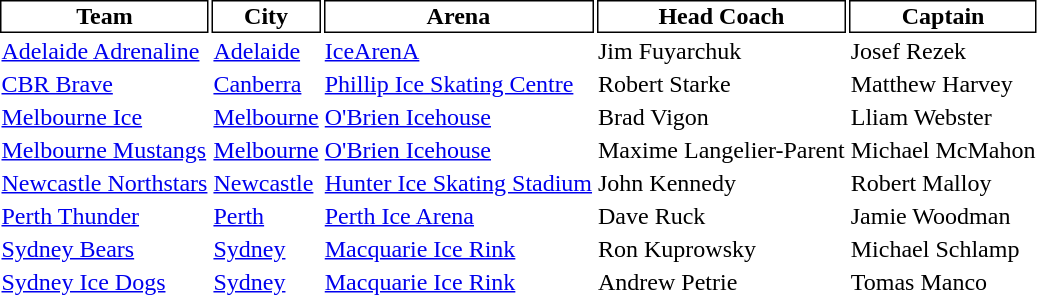<table class="toccolours">
<tr>
</tr>
<tr>
<th style="background:white;color:black;border:black 1px solid">Team</th>
<th style="background:white;color:black;border:black 1px solid">City</th>
<th style="background:white;color:black;border:black 1px solid">Arena</th>
<th style="background:white;color:black;border:black 1px solid">Head Coach</th>
<th style="background:white;color:black;border:black 1px solid">Captain</th>
</tr>
<tr>
<td><a href='#'>Adelaide Adrenaline</a></td>
<td> <a href='#'>Adelaide</a></td>
<td><a href='#'>IceArenA</a></td>
<td> Jim Fuyarchuk</td>
<td> Josef Rezek</td>
</tr>
<tr>
<td><a href='#'>CBR Brave</a></td>
<td> <a href='#'>Canberra</a></td>
<td><a href='#'>Phillip Ice Skating Centre</a></td>
<td> Robert Starke</td>
<td> Matthew Harvey</td>
</tr>
<tr>
<td><a href='#'>Melbourne Ice</a></td>
<td> <a href='#'>Melbourne</a></td>
<td><a href='#'>O'Brien Icehouse</a></td>
<td> Brad Vigon</td>
<td> Lliam Webster</td>
</tr>
<tr>
<td><a href='#'>Melbourne Mustangs</a></td>
<td> <a href='#'>Melbourne</a></td>
<td><a href='#'>O'Brien Icehouse</a></td>
<td> Maxime Langelier-Parent</td>
<td> Michael McMahon</td>
</tr>
<tr>
<td><a href='#'>Newcastle Northstars</a></td>
<td> <a href='#'>Newcastle</a></td>
<td><a href='#'>Hunter Ice Skating Stadium</a></td>
<td> John Kennedy</td>
<td> Robert Malloy</td>
</tr>
<tr>
<td><a href='#'>Perth Thunder</a></td>
<td> <a href='#'>Perth</a></td>
<td><a href='#'>Perth Ice Arena</a></td>
<td> Dave Ruck</td>
<td> Jamie Woodman</td>
</tr>
<tr>
<td><a href='#'>Sydney Bears</a></td>
<td> <a href='#'>Sydney</a></td>
<td><a href='#'>Macquarie Ice Rink</a></td>
<td> Ron Kuprowsky</td>
<td> Michael Schlamp</td>
</tr>
<tr>
<td><a href='#'>Sydney Ice Dogs</a></td>
<td> <a href='#'>Sydney</a></td>
<td><a href='#'>Macquarie Ice Rink</a></td>
<td> Andrew Petrie</td>
<td> Tomas Manco</td>
</tr>
</table>
